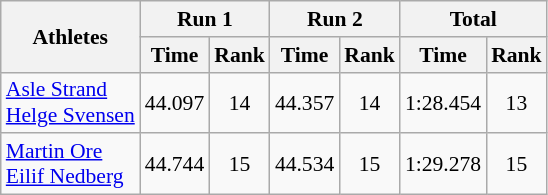<table class="wikitable" border="1" style="font-size:90%">
<tr>
<th rowspan="2">Athletes</th>
<th colspan="2">Run 1</th>
<th colspan="2">Run 2</th>
<th colspan="2">Total</th>
</tr>
<tr>
<th>Time</th>
<th>Rank</th>
<th>Time</th>
<th>Rank</th>
<th>Time</th>
<th>Rank</th>
</tr>
<tr>
<td><a href='#'>Asle Strand</a><br><a href='#'>Helge Svensen</a></td>
<td align="center">44.097</td>
<td align="center">14</td>
<td align="center">44.357</td>
<td align="center">14</td>
<td align="center">1:28.454</td>
<td align="center">13</td>
</tr>
<tr>
<td><a href='#'>Martin Ore</a><br><a href='#'>Eilif Nedberg</a></td>
<td align="center">44.744</td>
<td align="center">15</td>
<td align="center">44.534</td>
<td align="center">15</td>
<td align="center">1:29.278</td>
<td align="center">15</td>
</tr>
</table>
